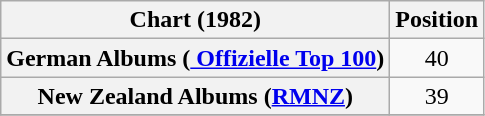<table class="wikitable plainrowheaders" style="text-align:center">
<tr>
<th scope="col">Chart (1982)</th>
<th scope="col">Position</th>
</tr>
<tr>
<th scope="row">German Albums (<a href='#'> Offizielle Top 100</a>)</th>
<td>40</td>
</tr>
<tr>
<th scope="row">New Zealand Albums (<a href='#'>RMNZ</a>)</th>
<td>39</td>
</tr>
<tr>
</tr>
</table>
